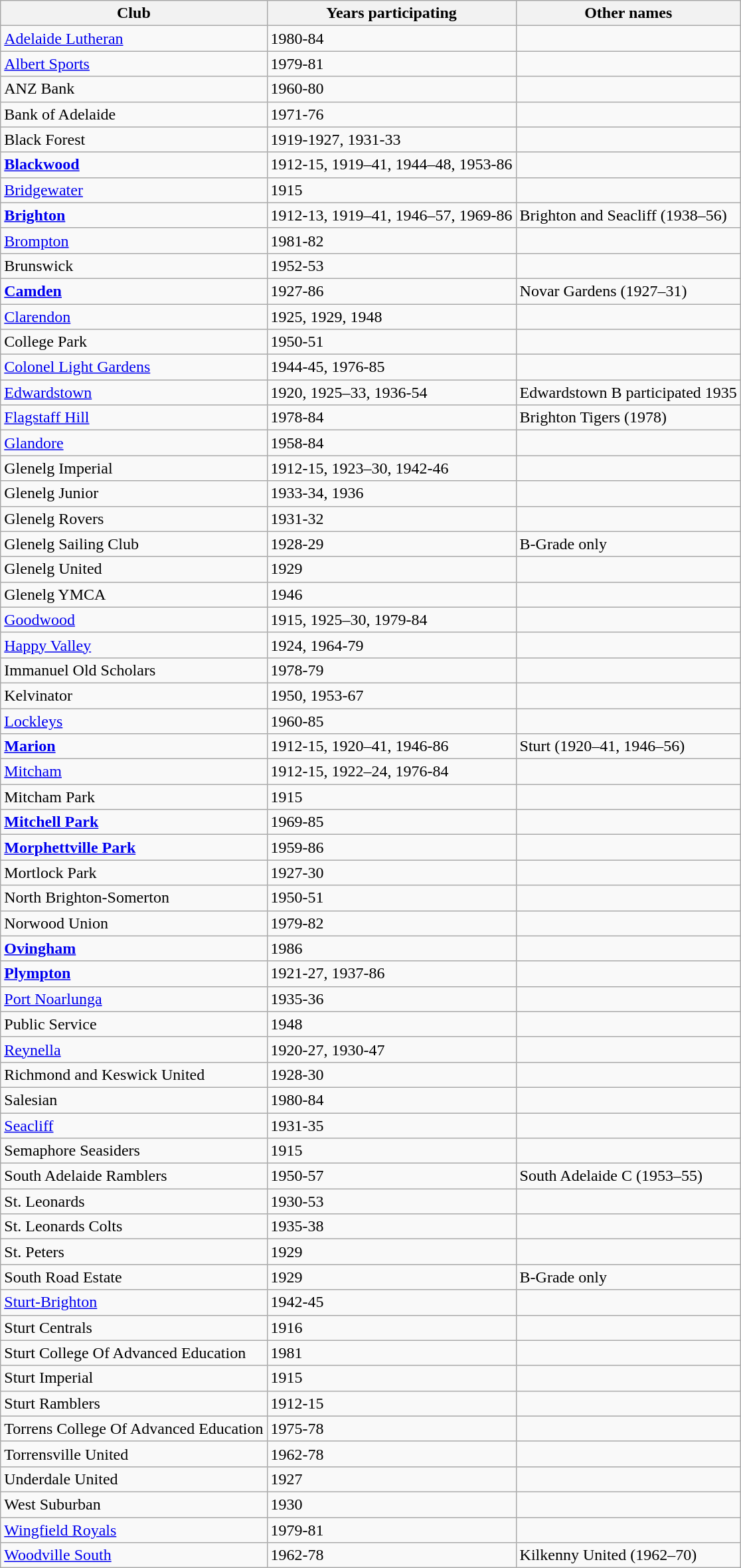<table class="wikitable">
<tr>
<th>Club</th>
<th>Years participating</th>
<th>Other names</th>
</tr>
<tr>
<td><a href='#'>Adelaide Lutheran</a></td>
<td>1980-84 </td>
<td></td>
</tr>
<tr>
<td><a href='#'>Albert Sports</a></td>
<td>1979-81 </td>
<td></td>
</tr>
<tr>
<td>ANZ Bank</td>
<td>1960-80 </td>
<td></td>
</tr>
<tr>
<td>Bank of Adelaide</td>
<td>1971-76 </td>
<td></td>
</tr>
<tr>
<td>Black Forest</td>
<td>1919-1927, 1931-33 </td>
<td></td>
</tr>
<tr>
<td><strong><a href='#'>Blackwood</a></strong></td>
<td>1912-15, 1919–41, 1944–48, 1953-86</td>
<td></td>
</tr>
<tr>
<td><a href='#'>Bridgewater</a></td>
<td>1915</td>
<td></td>
</tr>
<tr>
<td><strong><a href='#'>Brighton</a></strong></td>
<td>1912-13, 1919–41, 1946–57, 1969-86 </td>
<td>Brighton and Seacliff (1938–56)</td>
</tr>
<tr>
<td><a href='#'>Brompton</a></td>
<td>1981-82</td>
<td></td>
</tr>
<tr>
<td>Brunswick</td>
<td>1952-53</td>
<td></td>
</tr>
<tr>
<td><strong><a href='#'>Camden</a></strong></td>
<td>1927-86 </td>
<td>Novar Gardens (1927–31)</td>
</tr>
<tr>
<td><a href='#'>Clarendon</a></td>
<td>1925, 1929, 1948</td>
<td></td>
</tr>
<tr>
<td>College Park</td>
<td>1950-51</td>
<td></td>
</tr>
<tr>
<td><a href='#'>Colonel Light Gardens</a></td>
<td>1944-45, 1976-85 </td>
<td></td>
</tr>
<tr>
<td><a href='#'>Edwardstown</a></td>
<td>1920, 1925–33, 1936-54</td>
<td>Edwardstown B participated 1935</td>
</tr>
<tr>
<td><a href='#'>Flagstaff Hill</a></td>
<td>1978-84</td>
<td>Brighton Tigers (1978)</td>
</tr>
<tr>
<td><a href='#'>Glandore</a></td>
<td>1958-84 </td>
<td></td>
</tr>
<tr>
<td>Glenelg Imperial</td>
<td>1912-15, 1923–30, 1942-46</td>
<td></td>
</tr>
<tr>
<td>Glenelg Junior</td>
<td>1933-34, 1936</td>
<td></td>
</tr>
<tr>
<td>Glenelg Rovers</td>
<td>1931-32</td>
<td></td>
</tr>
<tr>
<td>Glenelg Sailing Club</td>
<td>1928-29</td>
<td>B-Grade only</td>
</tr>
<tr>
<td>Glenelg United</td>
<td>1929</td>
<td></td>
</tr>
<tr>
<td>Glenelg YMCA</td>
<td>1946</td>
<td></td>
</tr>
<tr>
<td><a href='#'>Goodwood</a></td>
<td>1915, 1925–30, 1979-84 </td>
<td></td>
</tr>
<tr>
<td><a href='#'>Happy Valley</a></td>
<td>1924, 1964-79</td>
<td></td>
</tr>
<tr>
<td>Immanuel Old Scholars</td>
<td>1978-79 </td>
<td></td>
</tr>
<tr>
<td>Kelvinator</td>
<td>1950, 1953-67 </td>
<td></td>
</tr>
<tr>
<td><a href='#'>Lockleys</a></td>
<td>1960-85 </td>
<td></td>
</tr>
<tr>
<td><strong><a href='#'>Marion</a></strong></td>
<td>1912-15, 1920–41, 1946-86</td>
<td>Sturt (1920–41, 1946–56)</td>
</tr>
<tr>
<td><a href='#'>Mitcham</a></td>
<td>1912-15, 1922–24, 1976-84 </td>
<td></td>
</tr>
<tr>
<td>Mitcham Park</td>
<td>1915</td>
<td></td>
</tr>
<tr>
<td><strong><a href='#'>Mitchell Park</a></strong></td>
<td>1969-85</td>
<td></td>
</tr>
<tr>
<td><strong><a href='#'>Morphettville Park</a></strong></td>
<td>1959-86</td>
<td></td>
</tr>
<tr>
<td>Mortlock Park</td>
<td>1927-30</td>
<td></td>
</tr>
<tr>
<td>North Brighton-Somerton</td>
<td>1950-51 </td>
<td></td>
</tr>
<tr>
<td>Norwood Union</td>
<td>1979-82 </td>
<td></td>
</tr>
<tr>
<td><strong><a href='#'>Ovingham</a></strong></td>
<td>1986</td>
<td></td>
</tr>
<tr>
<td><strong><a href='#'>Plympton</a></strong></td>
<td>1921-27, 1937-86</td>
<td></td>
</tr>
<tr>
<td><a href='#'>Port Noarlunga</a></td>
<td>1935-36</td>
<td></td>
</tr>
<tr>
<td>Public Service</td>
<td>1948</td>
<td></td>
</tr>
<tr>
<td><a href='#'>Reynella</a></td>
<td>1920-27, 1930-47</td>
<td></td>
</tr>
<tr>
<td>Richmond and Keswick United</td>
<td>1928-30</td>
<td></td>
</tr>
<tr>
<td>Salesian</td>
<td>1980-84 </td>
<td></td>
</tr>
<tr>
<td><a href='#'>Seacliff</a></td>
<td>1931-35</td>
<td></td>
</tr>
<tr>
<td>Semaphore Seasiders</td>
<td>1915</td>
<td></td>
</tr>
<tr>
<td>South Adelaide Ramblers</td>
<td>1950-57</td>
<td>South Adelaide C (1953–55)</td>
</tr>
<tr>
<td>St. Leonards</td>
<td>1930-53</td>
<td></td>
</tr>
<tr>
<td>St. Leonards Colts</td>
<td>1935-38</td>
<td></td>
</tr>
<tr>
<td>St. Peters</td>
<td>1929</td>
<td></td>
</tr>
<tr>
<td>South Road Estate</td>
<td>1929</td>
<td>B-Grade only</td>
</tr>
<tr>
<td><a href='#'>Sturt-Brighton</a></td>
<td>1942-45</td>
<td></td>
</tr>
<tr>
<td>Sturt Centrals</td>
<td>1916</td>
<td></td>
</tr>
<tr>
<td>Sturt College Of Advanced Education</td>
<td>1981</td>
<td></td>
</tr>
<tr>
<td>Sturt Imperial</td>
<td>1915</td>
<td></td>
</tr>
<tr>
<td>Sturt Ramblers</td>
<td>1912-15</td>
<td></td>
</tr>
<tr>
<td>Torrens College Of Advanced Education</td>
<td>1975-78</td>
<td></td>
</tr>
<tr>
<td>Torrensville United</td>
<td>1962-78</td>
<td></td>
</tr>
<tr>
<td>Underdale United</td>
<td>1927 </td>
<td></td>
</tr>
<tr>
<td>West Suburban</td>
<td>1930</td>
<td></td>
</tr>
<tr>
<td><a href='#'>Wingfield Royals</a></td>
<td>1979-81 </td>
<td></td>
</tr>
<tr>
<td><a href='#'>Woodville South</a></td>
<td>1962-78 </td>
<td>Kilkenny United (1962–70)</td>
</tr>
</table>
